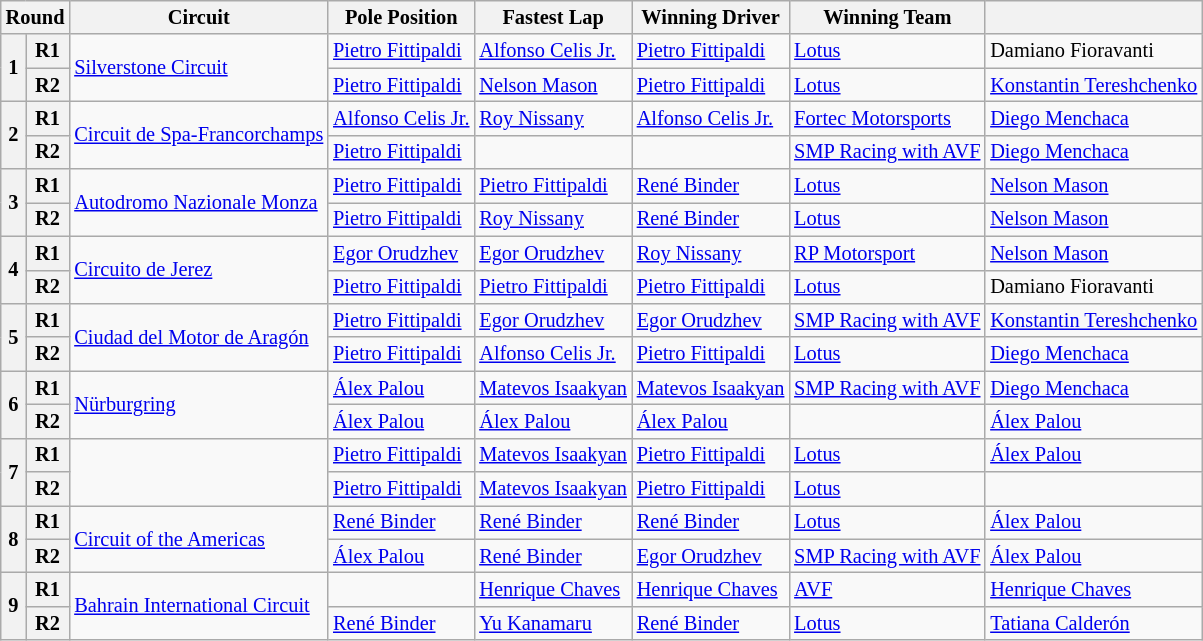<table class="wikitable" style="font-size: 85%">
<tr>
<th colspan=2>Round</th>
<th>Circuit</th>
<th>Pole Position</th>
<th>Fastest Lap</th>
<th>Winning Driver</th>
<th>Winning Team</th>
<th></th>
</tr>
<tr>
<th rowspan=2>1</th>
<th>R1</th>
<td rowspan=2> <a href='#'>Silverstone Circuit</a></td>
<td> <a href='#'>Pietro Fittipaldi</a></td>
<td> <a href='#'>Alfonso Celis Jr.</a></td>
<td> <a href='#'>Pietro Fittipaldi</a></td>
<td> <a href='#'>Lotus</a></td>
<td> Damiano Fioravanti</td>
</tr>
<tr>
<th>R2</th>
<td> <a href='#'>Pietro Fittipaldi</a></td>
<td> <a href='#'>Nelson Mason</a></td>
<td> <a href='#'>Pietro Fittipaldi</a></td>
<td> <a href='#'>Lotus</a></td>
<td> <a href='#'>Konstantin Tereshchenko</a></td>
</tr>
<tr>
<th rowspan=2>2</th>
<th>R1</th>
<td rowspan=2> <a href='#'>Circuit de Spa-Francorchamps</a></td>
<td> <a href='#'>Alfonso Celis Jr.</a></td>
<td> <a href='#'>Roy Nissany</a></td>
<td> <a href='#'>Alfonso Celis Jr.</a></td>
<td> <a href='#'>Fortec Motorsports</a></td>
<td> <a href='#'>Diego Menchaca</a></td>
</tr>
<tr>
<th>R2</th>
<td> <a href='#'>Pietro Fittipaldi</a></td>
<td></td>
<td></td>
<td> <a href='#'>SMP Racing with AVF</a></td>
<td> <a href='#'>Diego Menchaca</a></td>
</tr>
<tr>
<th rowspan=2>3</th>
<th>R1</th>
<td rowspan=2> <a href='#'>Autodromo Nazionale Monza</a></td>
<td> <a href='#'>Pietro Fittipaldi</a></td>
<td> <a href='#'>Pietro Fittipaldi</a></td>
<td> <a href='#'>René Binder</a></td>
<td> <a href='#'>Lotus</a></td>
<td> <a href='#'>Nelson Mason</a></td>
</tr>
<tr>
<th>R2</th>
<td> <a href='#'>Pietro Fittipaldi</a></td>
<td> <a href='#'>Roy Nissany</a></td>
<td> <a href='#'>René Binder</a></td>
<td> <a href='#'>Lotus</a></td>
<td> <a href='#'>Nelson Mason</a></td>
</tr>
<tr>
<th rowspan=2>4</th>
<th>R1</th>
<td rowspan=2> <a href='#'>Circuito de Jerez</a></td>
<td> <a href='#'>Egor Orudzhev</a></td>
<td> <a href='#'>Egor Orudzhev</a></td>
<td> <a href='#'>Roy Nissany</a></td>
<td> <a href='#'>RP Motorsport</a></td>
<td> <a href='#'>Nelson Mason</a></td>
</tr>
<tr>
<th>R2</th>
<td> <a href='#'>Pietro Fittipaldi</a></td>
<td> <a href='#'>Pietro Fittipaldi</a></td>
<td> <a href='#'>Pietro Fittipaldi</a></td>
<td> <a href='#'>Lotus</a></td>
<td> Damiano Fioravanti</td>
</tr>
<tr>
<th rowspan=2>5</th>
<th>R1</th>
<td rowspan=2> <a href='#'>Ciudad del Motor de Aragón</a></td>
<td> <a href='#'>Pietro Fittipaldi</a></td>
<td> <a href='#'>Egor Orudzhev</a></td>
<td> <a href='#'>Egor Orudzhev</a></td>
<td> <a href='#'>SMP Racing with AVF</a></td>
<td> <a href='#'>Konstantin Tereshchenko</a></td>
</tr>
<tr>
<th>R2</th>
<td> <a href='#'>Pietro Fittipaldi</a></td>
<td> <a href='#'>Alfonso Celis Jr.</a></td>
<td> <a href='#'>Pietro Fittipaldi</a></td>
<td> <a href='#'>Lotus</a></td>
<td> <a href='#'>Diego Menchaca</a></td>
</tr>
<tr>
<th rowspan=2>6</th>
<th>R1</th>
<td rowspan=2> <a href='#'>Nürburgring</a></td>
<td> <a href='#'>Álex Palou</a></td>
<td> <a href='#'>Matevos Isaakyan</a></td>
<td> <a href='#'>Matevos Isaakyan</a></td>
<td> <a href='#'>SMP Racing with AVF</a></td>
<td> <a href='#'>Diego Menchaca</a></td>
</tr>
<tr>
<th>R2</th>
<td> <a href='#'>Álex Palou</a></td>
<td> <a href='#'>Álex Palou</a></td>
<td> <a href='#'>Álex Palou</a></td>
<td></td>
<td> <a href='#'>Álex Palou</a></td>
</tr>
<tr>
<th rowspan=2>7</th>
<th>R1</th>
<td rowspan=2></td>
<td> <a href='#'>Pietro Fittipaldi</a></td>
<td> <a href='#'>Matevos Isaakyan</a></td>
<td> <a href='#'>Pietro Fittipaldi</a></td>
<td> <a href='#'>Lotus</a></td>
<td> <a href='#'>Álex Palou</a></td>
</tr>
<tr>
<th>R2</th>
<td> <a href='#'>Pietro Fittipaldi</a></td>
<td> <a href='#'>Matevos Isaakyan</a></td>
<td> <a href='#'>Pietro Fittipaldi</a></td>
<td> <a href='#'>Lotus</a></td>
<td></td>
</tr>
<tr>
<th rowspan=2>8</th>
<th>R1</th>
<td rowspan=2> <a href='#'>Circuit of the Americas</a></td>
<td> <a href='#'>René Binder</a></td>
<td> <a href='#'>René Binder</a></td>
<td> <a href='#'>René Binder</a></td>
<td> <a href='#'>Lotus</a></td>
<td> <a href='#'>Álex Palou</a></td>
</tr>
<tr>
<th>R2</th>
<td> <a href='#'>Álex Palou</a></td>
<td> <a href='#'>René Binder</a></td>
<td> <a href='#'>Egor Orudzhev</a></td>
<td> <a href='#'>SMP Racing with AVF</a></td>
<td> <a href='#'>Álex Palou</a></td>
</tr>
<tr>
<th rowspan=2>9</th>
<th>R1</th>
<td rowspan=2> <a href='#'>Bahrain International Circuit</a></td>
<td></td>
<td> <a href='#'>Henrique Chaves</a></td>
<td> <a href='#'>Henrique Chaves</a></td>
<td> <a href='#'>AVF</a></td>
<td> <a href='#'>Henrique Chaves</a></td>
</tr>
<tr>
<th>R2</th>
<td> <a href='#'>René Binder</a></td>
<td> <a href='#'>Yu Kanamaru</a></td>
<td> <a href='#'>René Binder</a></td>
<td> <a href='#'>Lotus</a></td>
<td> <a href='#'>Tatiana Calderón</a></td>
</tr>
</table>
